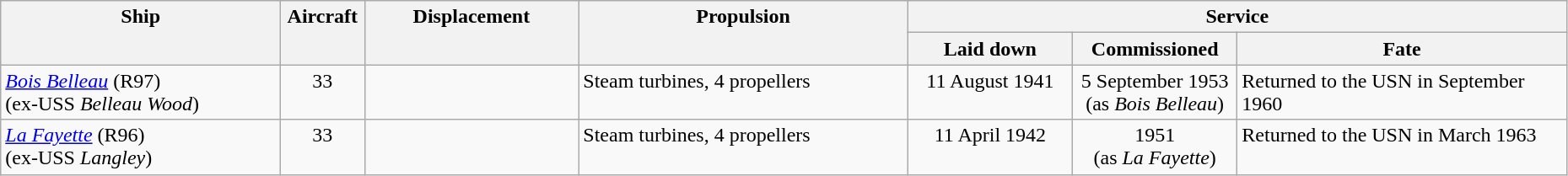<table class="wikitable" style="width:98%;">
<tr valign="top"|- valign="top">
<th style="width:17%; text-align:center;" rowspan="2">Ship</th>
<th style="width:5%; text-align:center;" rowspan="2">Aircraft</th>
<th style="width:13%; text-align:center;" rowspan="2">Displacement</th>
<th style="width:20%; text-align:center;" rowspan="2">Propulsion</th>
<th style="width:40%; text-align:center;" colspan="3">Service</th>
</tr>
<tr valign="top">
<th style="width:10%; text-align:center;">Laid down</th>
<th style="width:10%; text-align:center;">Commissioned</th>
<th style="width:20%; text-align:center;">Fate</th>
</tr>
<tr valign="top">
<td align= left><em><a href='#'>Bois Belleau</a></em> (R97)<br>(ex-USS <em>Belleau Wood</em>)</td>
<td style="text-align:center;">33</td>
<td style="text-align:center;"></td>
<td align= left>Steam turbines, 4 propellers</td>
<td style="text-align:center;">11 August 1941</td>
<td style="text-align:center;">5 September 1953<br>(as <em>Bois Belleau</em>)</td>
<td align= left>Returned to the USN in September 1960</td>
</tr>
<tr valign="top">
<td align= left><em><a href='#'>La Fayette</a></em> (R96)<br>(ex-USS <em>Langley</em>)</td>
<td style="text-align:center;">33</td>
<td style="text-align:center;"></td>
<td align= left>Steam turbines, 4 propellers</td>
<td style="text-align:center;">11 April 1942</td>
<td style="text-align:center;">1951<br>(as <em>La Fayette</em>)</td>
<td align= left>Returned to the USN in March 1963</td>
</tr>
</table>
